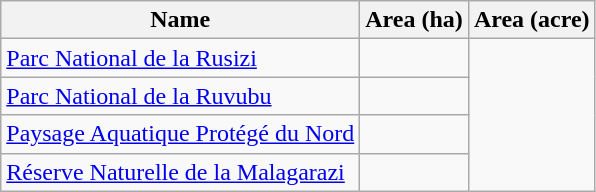<table class="wikitable sortable">
<tr>
<th scope="col" align=left>Name</th>
<th scope="col">Area (ha)</th>
<th scope="col">Area (acre)</th>
</tr>
<tr ---->
<td><a href='#'>Parc National de la Rusizi</a></td>
<td></td>
</tr>
<tr ---->
<td><a href='#'>Parc National de la Ruvubu</a></td>
<td></td>
</tr>
<tr ---->
<td><a href='#'>Paysage Aquatique Protégé du Nord</a></td>
<td></td>
</tr>
<tr ---->
<td><a href='#'>Réserve Naturelle de la Malagarazi</a></td>
<td></td>
</tr>
</table>
